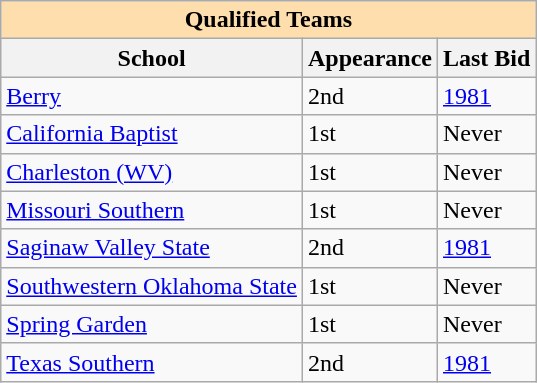<table class="wikitable">
<tr>
<th colspan="5" style="background:#ffdead;">Qualified Teams</th>
</tr>
<tr>
<th>School</th>
<th>Appearance</th>
<th>Last Bid</th>
</tr>
<tr>
<td><a href='#'>Berry</a></td>
<td>2nd</td>
<td><a href='#'>1981</a></td>
</tr>
<tr>
<td><a href='#'>California Baptist</a></td>
<td>1st</td>
<td>Never</td>
</tr>
<tr>
<td><a href='#'>Charleston (WV)</a></td>
<td>1st</td>
<td>Never</td>
</tr>
<tr>
<td><a href='#'>Missouri Southern</a></td>
<td>1st</td>
<td>Never</td>
</tr>
<tr>
<td><a href='#'>Saginaw Valley State</a></td>
<td>2nd</td>
<td><a href='#'>1981</a></td>
</tr>
<tr>
<td><a href='#'>Southwestern Oklahoma State</a></td>
<td>1st</td>
<td>Never</td>
</tr>
<tr>
<td><a href='#'>Spring Garden</a></td>
<td>1st</td>
<td>Never</td>
</tr>
<tr>
<td><a href='#'>Texas Southern</a></td>
<td>2nd</td>
<td><a href='#'>1981</a></td>
</tr>
</table>
